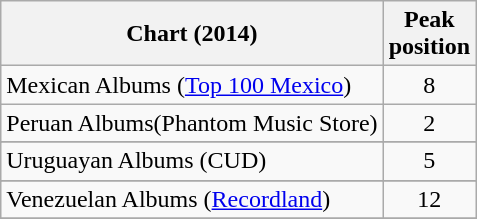<table class="wikitable sortable">
<tr>
<th align="left">Chart (2014)</th>
<th style="text-align:center;">Peak<br>position</th>
</tr>
<tr>
<td align="left">Mexican Albums (<a href='#'>Top 100 Mexico</a>)</td>
<td align="center">8</td>
</tr>
<tr>
<td>Peruan Albums(Phantom Music Store)</td>
<td style="text-align:center;">2</td>
</tr>
<tr>
</tr>
<tr>
<td>Uruguayan Albums (CUD)</td>
<td style="text-align:center;">5</td>
</tr>
<tr>
</tr>
<tr>
</tr>
<tr>
<td>Venezuelan Albums (<a href='#'>Recordland</a>)</td>
<td style="text-align:center;">12</td>
</tr>
<tr>
</tr>
</table>
